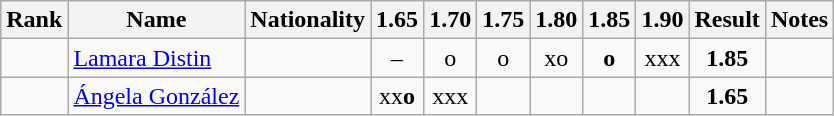<table class="wikitable sortable" style="text-align:center">
<tr>
<th>Rank</th>
<th>Name</th>
<th>Nationality</th>
<th>1.65</th>
<th>1.70</th>
<th>1.75</th>
<th>1.80</th>
<th>1.85</th>
<th>1.90</th>
<th>Result</th>
<th>Notes</th>
</tr>
<tr>
<td></td>
<td align=left><a href='#'>Lamara Distin</a></td>
<td align=left></td>
<td>–</td>
<td>o</td>
<td>o</td>
<td>xo</td>
<td><strong>o</strong></td>
<td>xxx</td>
<td><strong>1.85</strong></td>
<td></td>
</tr>
<tr>
<td></td>
<td align=left><a href='#'>Ángela González</a></td>
<td align=left></td>
<td>xx<strong>o</strong></td>
<td>xxx</td>
<td></td>
<td></td>
<td></td>
<td></td>
<td><strong>1.65</strong></td>
<td></td>
</tr>
</table>
